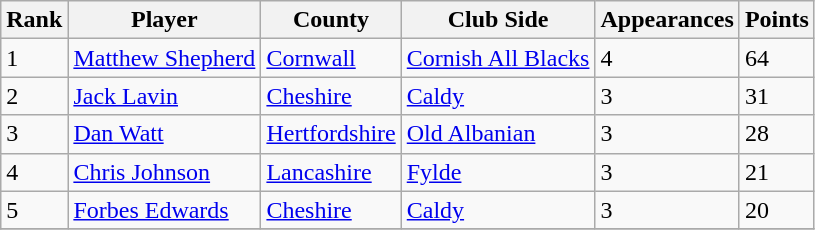<table class="wikitable">
<tr>
<th>Rank</th>
<th>Player</th>
<th>County</th>
<th>Club Side</th>
<th>Appearances</th>
<th>Points</th>
</tr>
<tr>
<td>1</td>
<td> <a href='#'>Matthew Shepherd</a></td>
<td><a href='#'>Cornwall</a></td>
<td><a href='#'>Cornish All Blacks</a></td>
<td>4</td>
<td>64</td>
</tr>
<tr>
<td>2</td>
<td> <a href='#'>Jack Lavin</a></td>
<td><a href='#'>Cheshire</a></td>
<td><a href='#'>Caldy</a></td>
<td>3</td>
<td>31</td>
</tr>
<tr>
<td>3</td>
<td> <a href='#'>Dan Watt</a></td>
<td><a href='#'>Hertfordshire</a></td>
<td><a href='#'>Old Albanian</a></td>
<td>3</td>
<td>28</td>
</tr>
<tr>
<td>4</td>
<td> <a href='#'>Chris Johnson</a></td>
<td><a href='#'>Lancashire</a></td>
<td><a href='#'>Fylde</a></td>
<td>3</td>
<td>21</td>
</tr>
<tr>
<td>5</td>
<td> <a href='#'>Forbes Edwards</a></td>
<td><a href='#'>Cheshire</a></td>
<td><a href='#'>Caldy</a></td>
<td>3</td>
<td>20</td>
</tr>
<tr>
</tr>
</table>
